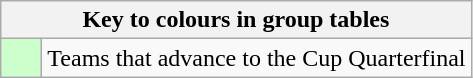<table class="wikitable" style="text-align: center;">
<tr>
<th colspan=2>Key to colours in group tables</th>
</tr>
<tr>
<td style="background:#cfc; width:20px;"></td>
<td align=left>Teams that advance to the Cup Quarterfinal</td>
</tr>
</table>
